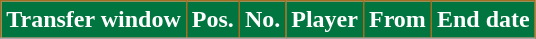<table class="wikitable plainrowheaders sortable">
<tr>
<th style="background-color:#00753F;color:white;border:1px solid #A46E21">Transfer window</th>
<th style="background-color:#00753F;color:white;border:1px solid #A46E21">Pos.</th>
<th style="background-color:#00753F;color:white;border:1px solid #A46E21">No.</th>
<th style="background-color:#00753F;color:white;border:1px solid #A46E21">Player</th>
<th style="background-color:#00753F;color:white;border:1px solid #A46E21">From</th>
<th style="background-color:#00753F;color:white;border:1px solid #A46E21">End date</th>
</tr>
<tr>
</tr>
</table>
